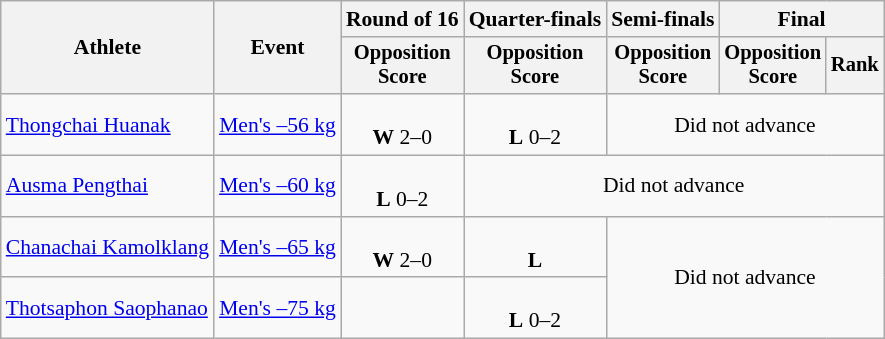<table class=wikitable style=font-size:90%;text-align:center>
<tr>
<th rowspan=2>Athlete</th>
<th rowspan=2>Event</th>
<th>Round of 16</th>
<th>Quarter-finals</th>
<th>Semi-finals</th>
<th colspan=2>Final</th>
</tr>
<tr style=font-size:95%>
<th>Opposition<br>Score</th>
<th>Opposition<br>Score</th>
<th>Opposition<br>Score</th>
<th>Opposition<br>Score</th>
<th>Rank</th>
</tr>
<tr>
<td align=left><a href='#'>Thongchai Huanak</a></td>
<td align=left><a href='#'>Men's –56 kg</a></td>
<td><br><strong>W</strong> 2–0</td>
<td><br><strong>L</strong> 0–2</td>
<td colspan=3>Did not advance</td>
</tr>
<tr>
<td align=left><a href='#'>Ausma Pengthai</a></td>
<td align=left><a href='#'>Men's –60 kg</a></td>
<td><br><strong>L</strong> 0–2</td>
<td colspan=4>Did not advance</td>
</tr>
<tr>
<td align=left><a href='#'>Chanachai Kamolklang</a></td>
<td align=left><a href='#'>Men's –65 kg</a></td>
<td><br><strong>W</strong> 2–0</td>
<td><br><strong>L</strong> </td>
<td rowspan=2 colspan=3>Did not advance</td>
</tr>
<tr>
<td align=left><a href='#'>Thotsaphon Saophanao</a></td>
<td align=left><a href='#'>Men's –75 kg</a></td>
<td></td>
<td><br><strong>L</strong> 0–2</td>
</tr>
</table>
